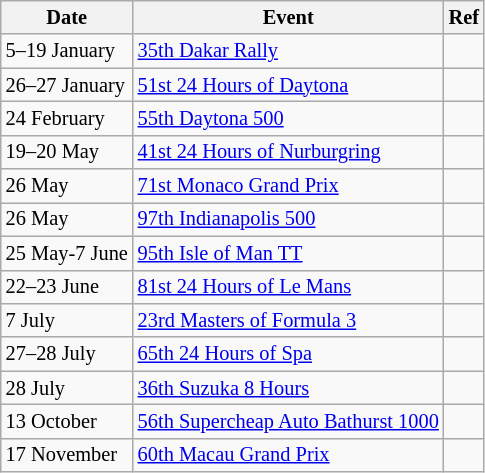<table class="wikitable" style="font-size: 85%">
<tr>
<th>Date</th>
<th>Event</th>
<th>Ref</th>
</tr>
<tr>
<td>5–19 January</td>
<td><a href='#'>35th Dakar Rally</a></td>
<td></td>
</tr>
<tr>
<td>26–27 January</td>
<td><a href='#'>51st 24 Hours of Daytona</a></td>
<td></td>
</tr>
<tr>
<td>24 February</td>
<td><a href='#'>55th Daytona 500</a></td>
<td></td>
</tr>
<tr>
<td>19–20 May</td>
<td><a href='#'>41st 24 Hours of Nurburgring</a></td>
<td></td>
</tr>
<tr>
<td>26 May</td>
<td><a href='#'>71st Monaco Grand Prix</a></td>
<td></td>
</tr>
<tr>
<td>26 May</td>
<td><a href='#'>97th Indianapolis 500</a></td>
<td></td>
</tr>
<tr>
<td>25 May-7 June</td>
<td><a href='#'>95th Isle of Man TT</a></td>
<td></td>
</tr>
<tr>
<td>22–23 June</td>
<td><a href='#'>81st 24 Hours of Le Mans</a></td>
<td></td>
</tr>
<tr>
<td>7 July</td>
<td><a href='#'>23rd Masters of Formula 3</a></td>
<td></td>
</tr>
<tr>
<td>27–28 July</td>
<td><a href='#'>65th 24 Hours of Spa</a></td>
<td></td>
</tr>
<tr>
<td>28 July</td>
<td><a href='#'>36th Suzuka 8 Hours</a></td>
<td></td>
</tr>
<tr>
<td>13 October</td>
<td><a href='#'>56th Supercheap Auto Bathurst 1000</a></td>
<td></td>
</tr>
<tr>
<td>17 November</td>
<td><a href='#'>60th Macau Grand Prix</a></td>
<td></td>
</tr>
</table>
